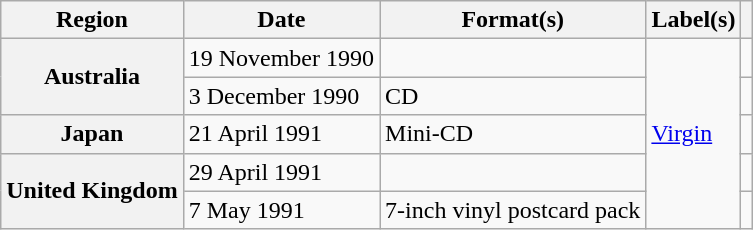<table class="wikitable plainrowheaders">
<tr>
<th scope="col">Region</th>
<th scope="col">Date</th>
<th scope="col">Format(s)</th>
<th scope="col">Label(s)</th>
<th scope="col"></th>
</tr>
<tr>
<th scope="row" rowspan="2">Australia</th>
<td>19 November 1990</td>
<td></td>
<td rowspan="5"><a href='#'>Virgin</a></td>
<td></td>
</tr>
<tr>
<td>3 December 1990</td>
<td>CD</td>
<td></td>
</tr>
<tr>
<th scope="row">Japan</th>
<td>21 April 1991</td>
<td>Mini-CD</td>
<td></td>
</tr>
<tr>
<th scope="row" rowspan="2">United Kingdom</th>
<td>29 April 1991</td>
<td></td>
<td></td>
</tr>
<tr>
<td>7 May 1991</td>
<td>7-inch vinyl postcard pack</td>
<td></td>
</tr>
</table>
